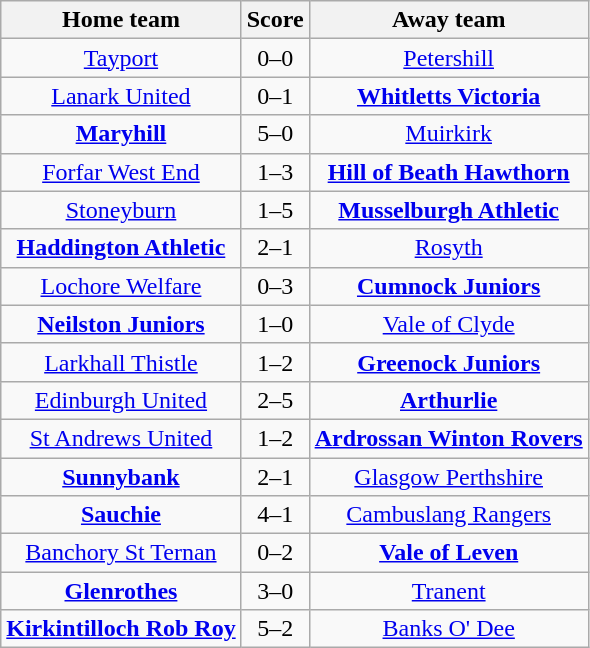<table class="wikitable" style="text-align: center">
<tr>
<th>Home team</th>
<th>Score</th>
<th>Away team</th>
</tr>
<tr>
<td><a href='#'>Tayport</a></td>
<td>0–0</td>
<td><a href='#'>Petershill</a></td>
</tr>
<tr>
<td><a href='#'>Lanark United</a></td>
<td>0–1</td>
<td><strong><a href='#'>Whitletts Victoria</a></strong></td>
</tr>
<tr>
<td><strong><a href='#'>Maryhill</a></strong></td>
<td>5–0</td>
<td><a href='#'>Muirkirk</a></td>
</tr>
<tr>
<td><a href='#'>Forfar West End</a></td>
<td>1–3</td>
<td><strong><a href='#'>Hill of Beath Hawthorn</a></strong></td>
</tr>
<tr>
<td><a href='#'>Stoneyburn</a></td>
<td>1–5</td>
<td><strong><a href='#'>Musselburgh Athletic</a></strong></td>
</tr>
<tr>
<td><strong><a href='#'>Haddington Athletic</a></strong></td>
<td>2–1</td>
<td><a href='#'>Rosyth</a></td>
</tr>
<tr>
<td><a href='#'>Lochore Welfare</a></td>
<td>0–3</td>
<td><strong><a href='#'>Cumnock Juniors</a></strong></td>
</tr>
<tr>
<td><strong><a href='#'>Neilston Juniors</a></strong></td>
<td>1–0</td>
<td><a href='#'>Vale of Clyde</a></td>
</tr>
<tr>
<td><a href='#'>Larkhall Thistle</a></td>
<td>1–2</td>
<td><strong><a href='#'>Greenock Juniors</a></strong></td>
</tr>
<tr>
<td><a href='#'>Edinburgh United</a></td>
<td>2–5</td>
<td><strong><a href='#'>Arthurlie</a></strong></td>
</tr>
<tr>
<td><a href='#'>St Andrews United</a></td>
<td>1–2</td>
<td><strong><a href='#'>Ardrossan Winton Rovers</a></strong></td>
</tr>
<tr>
<td><strong><a href='#'>Sunnybank</a></strong></td>
<td>2–1</td>
<td><a href='#'>Glasgow Perthshire</a></td>
</tr>
<tr>
<td><strong><a href='#'>Sauchie</a></strong></td>
<td>4–1</td>
<td><a href='#'>Cambuslang Rangers</a></td>
</tr>
<tr>
<td><a href='#'>Banchory St Ternan</a></td>
<td>0–2</td>
<td><strong><a href='#'>Vale of Leven</a></strong></td>
</tr>
<tr>
<td><strong><a href='#'>Glenrothes</a></strong></td>
<td>3–0</td>
<td><a href='#'>Tranent</a></td>
</tr>
<tr>
<td><strong><a href='#'>Kirkintilloch Rob Roy</a></strong></td>
<td>5–2</td>
<td><a href='#'>Banks O' Dee</a></td>
</tr>
</table>
